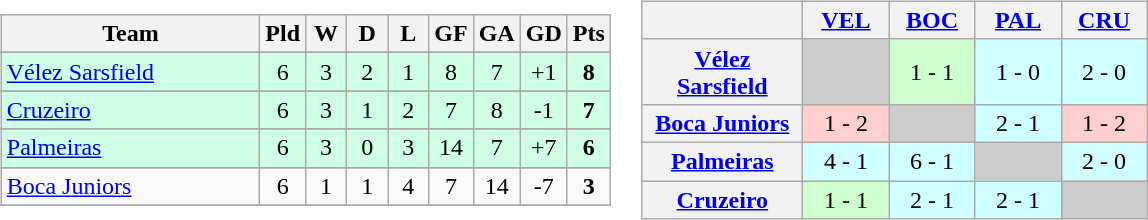<table>
<tr>
<td><br><table class="wikitable" style="text-align: center;">
<tr>
<th width="165">Team</th>
<th width="20">Pld</th>
<th width="20">W</th>
<th width="20">D</th>
<th width="20">L</th>
<th width="20">GF</th>
<th width="20">GA</th>
<th width="20">GD</th>
<th width="20">Pts</th>
</tr>
<tr>
</tr>
<tr align=center bgcolor=#D0FFE7>
<td align=left> <a href='#'>Vélez Sarsfield</a></td>
<td>6</td>
<td>3</td>
<td>2</td>
<td>1</td>
<td>8</td>
<td>7</td>
<td>+1</td>
<td><strong>8</strong></td>
</tr>
<tr>
</tr>
<tr align=center bgcolor=#D0FFE7>
<td align=left> <a href='#'>Cruzeiro</a></td>
<td>6</td>
<td>3</td>
<td>1</td>
<td>2</td>
<td>7</td>
<td>8</td>
<td>-1</td>
<td><strong>7</strong></td>
</tr>
<tr>
</tr>
<tr align=center bgcolor=#D0FFE7>
<td align=left> <a href='#'>Palmeiras</a></td>
<td>6</td>
<td>3</td>
<td>0</td>
<td>3</td>
<td>14</td>
<td>7</td>
<td>+7</td>
<td><strong>6</strong></td>
</tr>
<tr>
</tr>
<tr align=center>
<td align=left> <a href='#'>Boca Juniors</a></td>
<td>6</td>
<td>1</td>
<td>1</td>
<td>4</td>
<td>7</td>
<td>14</td>
<td>-7</td>
<td><strong>3</strong></td>
</tr>
<tr>
</tr>
</table>
</td>
<td><br><table class="wikitable" style="text-align:center">
<tr>
<th width="100"> </th>
<th width="50"><a href='#'>VEL</a></th>
<th width="50"><a href='#'>BOC</a></th>
<th width="50"><a href='#'>PAL</a></th>
<th width="50"><a href='#'>CRU</a></th>
</tr>
<tr>
<th><a href='#'>Vélez Sarsfield</a></th>
<td bgcolor="#CCCCCC"></td>
<td bgcolor="#CFFFCF">1 - 1</td>
<td bgcolor="#CFFFFF">1 - 0</td>
<td bgcolor="#CFFFFF">2 - 0</td>
</tr>
<tr>
<th><a href='#'>Boca Juniors</a></th>
<td bgcolor="#FFCFCF">1 - 2</td>
<td bgcolor="#CCCCCC"></td>
<td bgcolor="#CFFFFF">2 - 1</td>
<td bgcolor="#FFCFCF">1 - 2</td>
</tr>
<tr>
<th><a href='#'>Palmeiras</a></th>
<td bgcolor="#CFFFFF">4 - 1</td>
<td bgcolor="#CFFFFF">6 - 1</td>
<td bgcolor="#CCCCCC"></td>
<td bgcolor="#CFFFFF">2 - 0</td>
</tr>
<tr>
<th><a href='#'>Cruzeiro</a></th>
<td bgcolor="#CFFFCF">1 - 1</td>
<td bgcolor="#CFFFFF">2 - 1</td>
<td bgcolor="#CFFFFF">2 - 1</td>
<td bgcolor="#CCCCCC"></td>
</tr>
</table>
</td>
</tr>
</table>
